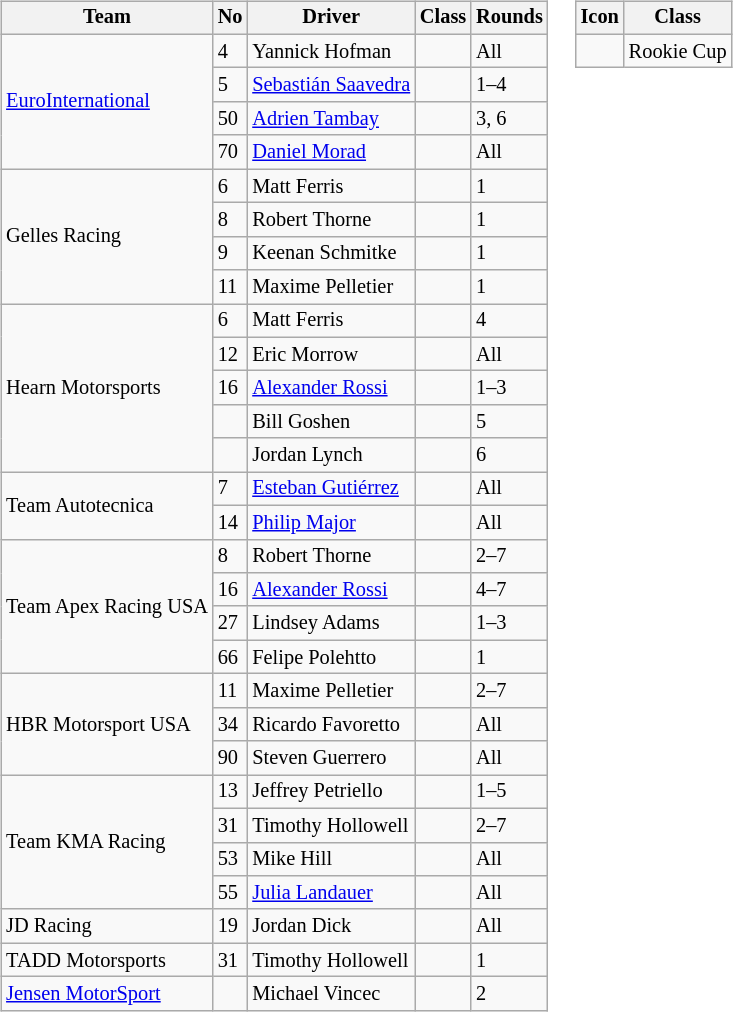<table>
<tr>
<td><br><table class="wikitable" style="font-size: 85%">
<tr>
<th>Team</th>
<th>No</th>
<th>Driver</th>
<th>Class</th>
<th>Rounds</th>
</tr>
<tr>
<td rowspan=4> <a href='#'>EuroInternational</a></td>
<td>4</td>
<td> Yannick Hofman</td>
<td></td>
<td>All</td>
</tr>
<tr>
<td>5</td>
<td> <a href='#'>Sebastián Saavedra</a></td>
<td></td>
<td>1–4</td>
</tr>
<tr>
<td>50</td>
<td> <a href='#'>Adrien Tambay</a></td>
<td style="text-align:center"></td>
<td>3, 6</td>
</tr>
<tr>
<td>70</td>
<td> <a href='#'>Daniel Morad</a></td>
<td></td>
<td>All</td>
</tr>
<tr>
<td rowspan=4> Gelles Racing</td>
<td>6</td>
<td> Matt Ferris</td>
<td></td>
<td>1</td>
</tr>
<tr>
<td>8</td>
<td> Robert Thorne</td>
<td></td>
<td>1</td>
</tr>
<tr>
<td>9</td>
<td> Keenan Schmitke</td>
<td style="text-align:center"></td>
<td>1</td>
</tr>
<tr>
<td>11</td>
<td> Maxime Pelletier</td>
<td></td>
<td>1</td>
</tr>
<tr>
<td rowspan=5> Hearn Motorsports</td>
<td>6</td>
<td> Matt Ferris</td>
<td></td>
<td>4</td>
</tr>
<tr>
<td>12</td>
<td> Eric Morrow</td>
<td style="text-align:center"></td>
<td>All</td>
</tr>
<tr>
<td>16</td>
<td> <a href='#'>Alexander Rossi</a></td>
<td></td>
<td>1–3</td>
</tr>
<tr>
<td></td>
<td> Bill Goshen</td>
<td></td>
<td>5</td>
</tr>
<tr>
<td></td>
<td> Jordan Lynch</td>
<td></td>
<td>6</td>
</tr>
<tr>
<td rowspan=2> Team Autotecnica</td>
<td>7</td>
<td> <a href='#'>Esteban Gutiérrez</a></td>
<td style="text-align:center"></td>
<td>All</td>
</tr>
<tr>
<td>14</td>
<td> <a href='#'>Philip Major</a></td>
<td></td>
<td>All</td>
</tr>
<tr>
<td rowspan=4> Team Apex Racing USA</td>
<td>8</td>
<td> Robert Thorne</td>
<td></td>
<td>2–7</td>
</tr>
<tr>
<td>16</td>
<td> <a href='#'>Alexander Rossi</a></td>
<td></td>
<td>4–7</td>
</tr>
<tr>
<td>27</td>
<td> Lindsey Adams</td>
<td></td>
<td>1–3</td>
</tr>
<tr>
<td>66</td>
<td> Felipe Polehtto</td>
<td></td>
<td>1</td>
</tr>
<tr>
<td rowspan=3> HBR Motorsport USA</td>
<td>11</td>
<td> Maxime Pelletier</td>
<td></td>
<td>2–7</td>
</tr>
<tr>
<td>34</td>
<td> Ricardo Favoretto</td>
<td style="text-align:center"></td>
<td>All</td>
</tr>
<tr>
<td>90</td>
<td> Steven Guerrero</td>
<td></td>
<td>All</td>
</tr>
<tr>
<td rowspan=4> Team KMA Racing</td>
<td>13</td>
<td> Jeffrey Petriello</td>
<td style="text-align:center"></td>
<td>1–5</td>
</tr>
<tr>
<td>31</td>
<td> Timothy Hollowell</td>
<td style="text-align:center"></td>
<td>2–7</td>
</tr>
<tr>
<td>53</td>
<td> Mike Hill</td>
<td></td>
<td>All</td>
</tr>
<tr>
<td>55</td>
<td> <a href='#'>Julia Landauer</a></td>
<td></td>
<td>All</td>
</tr>
<tr>
<td> JD Racing</td>
<td>19</td>
<td> Jordan Dick</td>
<td></td>
<td>All</td>
</tr>
<tr>
<td> TADD Motorsports</td>
<td>31</td>
<td> Timothy Hollowell</td>
<td style="text-align:center"></td>
<td>1</td>
</tr>
<tr>
<td> <a href='#'>Jensen MotorSport</a></td>
<td></td>
<td> Michael Vincec</td>
<td style="text-align:center"></td>
<td>2</td>
</tr>
</table>
</td>
<td style="vertical-align:top"><br><table class="wikitable" style="font-size: 85%">
<tr>
<th>Icon</th>
<th>Class</th>
</tr>
<tr>
<td style="text-align:center"></td>
<td>Rookie Cup</td>
</tr>
</table>
</td>
</tr>
</table>
